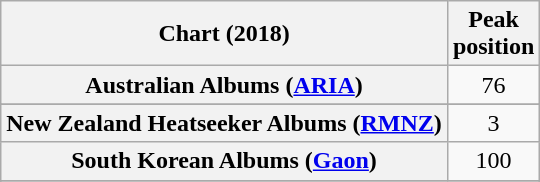<table class="wikitable sortable plainrowheaders" style="text-align:center">
<tr>
<th>Chart (2018)</th>
<th>Peak<br>position</th>
</tr>
<tr>
<th scope="row">Australian Albums (<a href='#'>ARIA</a>)</th>
<td>76</td>
</tr>
<tr>
</tr>
<tr>
</tr>
<tr>
</tr>
<tr>
<th scope="row">New Zealand Heatseeker Albums (<a href='#'>RMNZ</a>)</th>
<td>3</td>
</tr>
<tr>
<th scope="row">South Korean Albums (<a href='#'>Gaon</a>)</th>
<td>100</td>
</tr>
<tr>
</tr>
<tr>
</tr>
<tr>
</tr>
<tr>
</tr>
</table>
